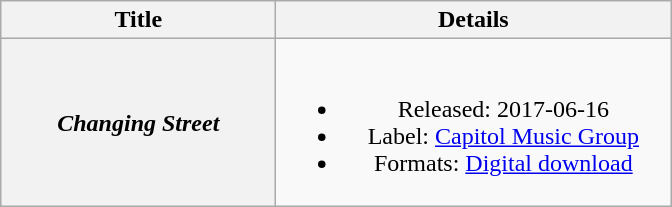<table class="wikitable plainrowheaders" style="text-align:center;">
<tr>
<th scope="col" style="width:11em;">Title</th>
<th scope="col" style="width:16em;">Details</th>
</tr>
<tr>
<th scope="row"><em>Changing Street</em></th>
<td><br><ul><li>Released: 2017-06-16</li><li>Label: <a href='#'>Capitol Music Group</a></li><li>Formats: <a href='#'>Digital download</a></li></ul></td>
</tr>
</table>
